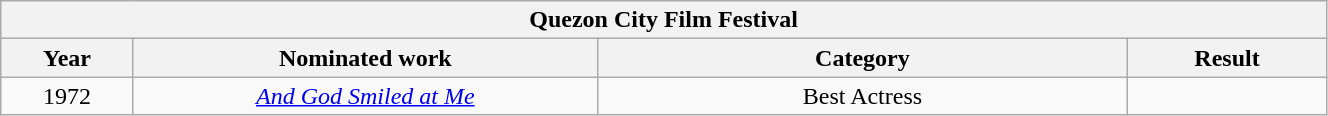<table width="70%" class="wikitable sortable">
<tr>
<th colspan="4" align="center"><strong>Quezon City Film Festival</strong></th>
</tr>
<tr>
<th width="10%">Year</th>
<th width="35%">Nominated work</th>
<th width="40%">Category</th>
<th width="15%">Result</th>
</tr>
<tr>
<td align="center">1972</td>
<td align="center"><em><a href='#'>And God Smiled at Me</a></em></td>
<td align="center">Best Actress</td>
<td></td>
</tr>
</table>
